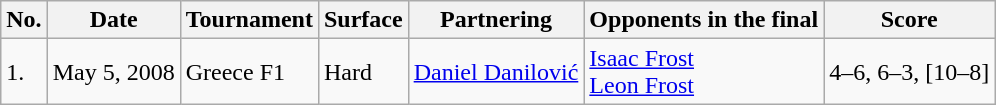<table class="wikitable">
<tr>
<th>No.</th>
<th>Date</th>
<th>Tournament</th>
<th>Surface</th>
<th>Partnering</th>
<th>Opponents in the final</th>
<th>Score</th>
</tr>
<tr>
<td>1.</td>
<td>May 5, 2008</td>
<td>Greece F1</td>
<td>Hard</td>
<td> <a href='#'>Daniel Danilović</a></td>
<td> <a href='#'>Isaac Frost</a><br> <a href='#'>Leon Frost</a></td>
<td>4–6, 6–3, [10–8]</td>
</tr>
</table>
